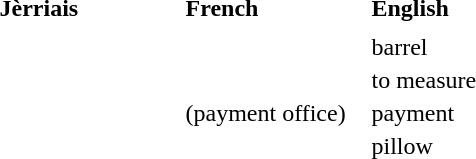<table>
<tr>
<td width="120em"><strong>Jèrriais</strong></td>
<td width="120em"><strong>French</strong></td>
<td width="120em"><strong>English</strong></td>
</tr>
<tr>
<td></td>
<td></td>
</tr>
<tr>
<td></td>
<td></td>
<td>barrel</td>
</tr>
<tr>
<td></td>
<td></td>
<td>to measure</td>
</tr>
<tr>
<td></td>
<td> (payment office)</td>
<td>payment</td>
</tr>
<tr>
<td></td>
<td></td>
<td>pillow</td>
</tr>
</table>
